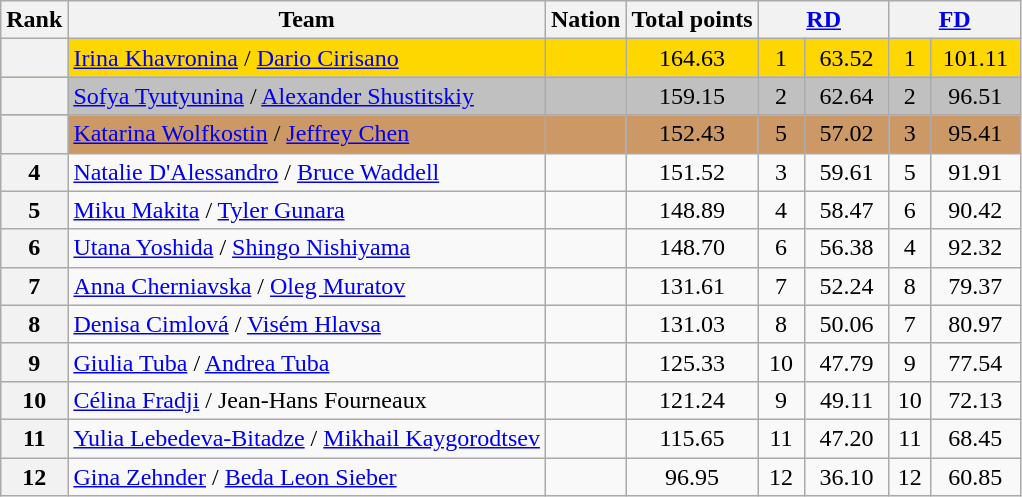<table class="wikitable sortable" style="text-align:left">
<tr>
<th scope="col">Rank</th>
<th scope="col">Team</th>
<th scope="col">Nation</th>
<th scope="col">Total points</th>
<th scope="col" colspan="2" width="80px"><a href='#'>RD</a></th>
<th scope="col" colspan="2" width="80px"><a href='#'>FD</a></th>
</tr>
<tr bgcolor="gold">
<th scope="row"></th>
<td><a href='#'>Irina Khavronina</a> / <a href='#'>Dario Cirisano</a></td>
<td></td>
<td align="center">164.63</td>
<td align="center">1</td>
<td align="center">63.52</td>
<td align="center">1</td>
<td align="center">101.11</td>
</tr>
<tr bgcolor="silver">
<th scope="row"></th>
<td><a href='#'>Sofya Tyutyunina</a> / <a href='#'>Alexander Shustitskiy</a></td>
<td></td>
<td align="center">159.15</td>
<td align="center">2</td>
<td align="center">62.64</td>
<td align="center">2</td>
<td align="center">96.51</td>
</tr>
<tr bgcolor="#cc9966">
<th scope="row"></th>
<td><a href='#'>Katarina Wolfkostin</a> / <a href='#'>Jeffrey Chen</a></td>
<td></td>
<td align="center">152.43</td>
<td align="center">5</td>
<td align="center">57.02</td>
<td align="center">3</td>
<td align="center">95.41</td>
</tr>
<tr>
<th scope="row">4</th>
<td><a href='#'>Natalie D'Alessandro</a> / <a href='#'>Bruce Waddell</a></td>
<td></td>
<td align="center">151.52</td>
<td align="center">3</td>
<td align="center">59.61</td>
<td align="center">5</td>
<td align="center">91.91</td>
</tr>
<tr>
<th scope="row">5</th>
<td><a href='#'>Miku Makita</a> / <a href='#'>Tyler Gunara</a></td>
<td></td>
<td align="center">148.89</td>
<td align="center">4</td>
<td align="center">58.47</td>
<td align="center">6</td>
<td align="center">90.42</td>
</tr>
<tr>
<th scope="row">6</th>
<td><a href='#'>Utana Yoshida</a> / <a href='#'>Shingo Nishiyama</a></td>
<td></td>
<td align="center">148.70</td>
<td align="center">6</td>
<td align="center">56.38</td>
<td align="center">4</td>
<td align="center">92.32</td>
</tr>
<tr>
<th scope="row">7</th>
<td><a href='#'>Anna Cherniavska</a> / <a href='#'>Oleg Muratov</a></td>
<td></td>
<td align="center">131.61</td>
<td align="center">7</td>
<td align="center">52.24</td>
<td align="center">8</td>
<td align="center">79.37</td>
</tr>
<tr>
<th scope="row">8</th>
<td><a href='#'>Denisa Cimlová</a> / <a href='#'>Visém Hlavsa</a></td>
<td></td>
<td align="center">131.03</td>
<td align="center">8</td>
<td align="center">50.06</td>
<td align="center">7</td>
<td align="center">80.97</td>
</tr>
<tr>
<th scope="row">9</th>
<td><a href='#'>Giulia Tuba</a> / <a href='#'>Andrea Tuba</a></td>
<td></td>
<td align="center">125.33</td>
<td align="center">10</td>
<td align="center">47.79</td>
<td align="center">9</td>
<td align="center">77.54</td>
</tr>
<tr>
<th scope="row">10</th>
<td><a href='#'>Célina Fradji</a> / Jean-Hans Fourneaux</td>
<td></td>
<td align="center">121.24</td>
<td align="center">9</td>
<td align="center">49.11</td>
<td align="center">10</td>
<td align="center">72.13</td>
</tr>
<tr>
<th scope="row">11</th>
<td><a href='#'>Yulia Lebedeva-Bitadze</a> / <a href='#'>Mikhail Kaygorodtsev</a></td>
<td></td>
<td align="center">115.65</td>
<td align="center">11</td>
<td align="center">47.20</td>
<td align="center">11</td>
<td align="center">68.45</td>
</tr>
<tr>
<th scope="row">12</th>
<td><a href='#'>Gina Zehnder</a> / <a href='#'>Beda Leon Sieber</a></td>
<td></td>
<td align="center">96.95</td>
<td align="center">12</td>
<td align="center">36.10</td>
<td align="center">12</td>
<td align="center">60.85</td>
</tr>
</table>
